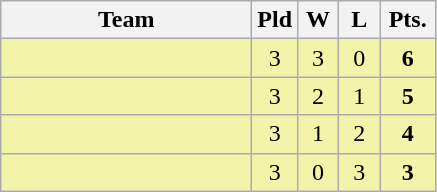<table class=wikitable style="text-align:center">
<tr>
<th width=160>Team</th>
<th width=20>Pld</th>
<th width=20>W</th>
<th width=20>L</th>
<th width=30>Pts.</th>
</tr>
<tr bgcolor=f2f5a9>
<td align=left></td>
<td>3</td>
<td>3</td>
<td>0</td>
<td><strong>6</strong></td>
</tr>
<tr bgcolor=f2f5a9>
<td align=left></td>
<td>3</td>
<td>2</td>
<td>1</td>
<td><strong>5</strong></td>
</tr>
<tr bgcolor=f2f5a9>
<td align=left></td>
<td>3</td>
<td>1</td>
<td>2</td>
<td><strong>4</strong></td>
</tr>
<tr bgcolor=f2f5a9>
<td align=left></td>
<td>3</td>
<td>0</td>
<td>3</td>
<td><strong>3</strong></td>
</tr>
</table>
